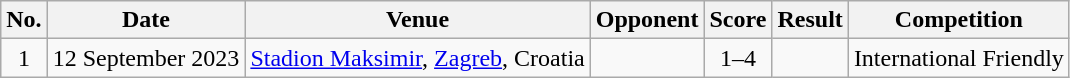<table class="wikitable sortable">
<tr>
<th scope="col">No.</th>
<th scope="col">Date</th>
<th scope="col">Venue</th>
<th scope="col">Opponent</th>
<th scope="col">Score</th>
<th scope="col">Result</th>
<th scope="col">Competition</th>
</tr>
<tr>
<td align="center">1</td>
<td>12 September 2023</td>
<td><a href='#'>Stadion Maksimir</a>, <a href='#'>Zagreb</a>, Croatia</td>
<td></td>
<td align="center">1–4</td>
<td align="center"></td>
<td>International Friendly</td>
</tr>
</table>
